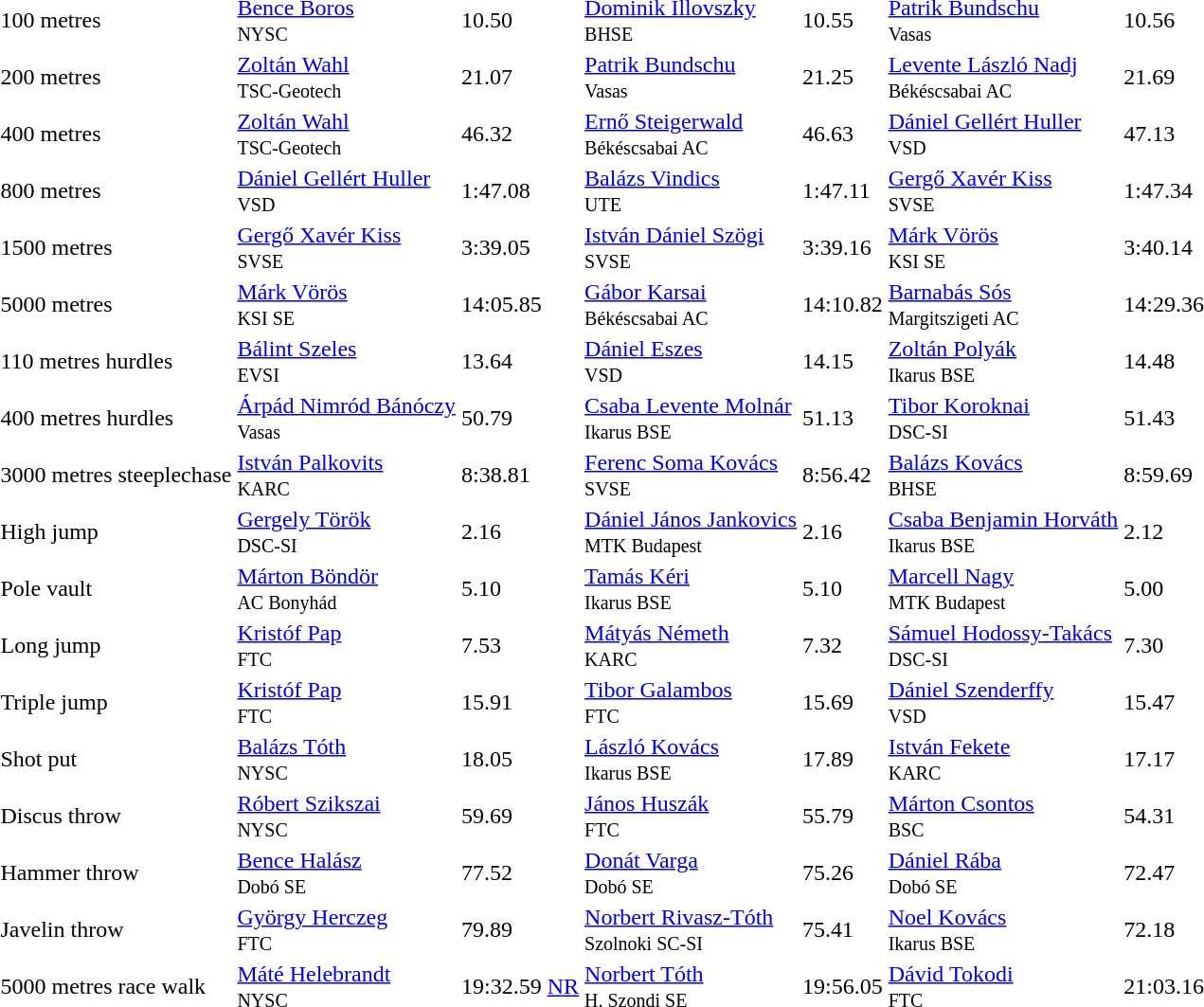<table>
<tr>
<td>100 metres</td>
<td><a href='#'>Bence Boros</a><br><small>NYSC</small></td>
<td>10.50</td>
<td><a href='#'>Dominik Illovszky</a><br><small>BHSE</small></td>
<td>10.55</td>
<td><a href='#'>Patrik Bundschu</a><br><small>Vasas</small></td>
<td>10.56</td>
</tr>
<tr>
<td>200 metres</td>
<td><a href='#'>Zoltán Wahl</a><br><small>TSC-Geotech</small></td>
<td>21.07</td>
<td><a href='#'>Patrik Bundschu</a><br><small>Vasas</small></td>
<td>21.25 </td>
<td><a href='#'>Levente László Nadj</a><br><small>Békéscsabai AC</small></td>
<td>21.69</td>
</tr>
<tr>
<td>400 metres</td>
<td><a href='#'>Zoltán Wahl</a><br><small>TSC-Geotech</small></td>
<td>46.32 </td>
<td><a href='#'>Ernő Steigerwald</a><br><small>Békéscsabai AC</small></td>
<td>46.63 </td>
<td><a href='#'>Dániel Gellért Huller</a><br><small>VSD</small></td>
<td>47.13</td>
</tr>
<tr>
<td>800 metres</td>
<td><a href='#'>Dániel Gellért Huller</a><br><small>VSD</small></td>
<td>1:47.08</td>
<td><a href='#'>Balázs Vindics</a><br><small>UTE</small></td>
<td>1:47.11</td>
<td><a href='#'>Gergő Xavér Kiss</a><br><small>SVSE</small></td>
<td>1:47.34 </td>
</tr>
<tr>
<td>1500 metres</td>
<td><a href='#'>Gergő Xavér Kiss</a><br><small>SVSE</small></td>
<td>3:39.05 </td>
<td><a href='#'>István Dániel Szögi</a><br><small>SVSE</small></td>
<td>3:39.16</td>
<td><a href='#'>Márk Vörös</a><br><small>KSI SE</small></td>
<td>3:40.14 </td>
</tr>
<tr>
<td>5000 metres</td>
<td><a href='#'>Márk Vörös</a><br><small>KSI SE</small></td>
<td>14:05.85 </td>
<td><a href='#'>Gábor Karsai</a><br><small>Békéscsabai AC</small></td>
<td>14:10.82</td>
<td><a href='#'>Barnabás Sós</a><br><small>Margitszigeti AC</small></td>
<td>14:29.36 </td>
</tr>
<tr>
<td>110 metres hurdles</td>
<td><a href='#'>Bálint Szeles</a><br><small>EVSI</small></td>
<td>13.64</td>
<td><a href='#'>Dániel Eszes</a><br><small>VSD</small></td>
<td>14.15</td>
<td><a href='#'>Zoltán Polyák</a><br><small>Ikarus BSE</small></td>
<td>14.48 </td>
</tr>
<tr>
<td>400 metres hurdles</td>
<td><a href='#'>Árpád Nimród Bánóczy</a><br><small>Vasas</small></td>
<td>50.79 </td>
<td><a href='#'>Csaba Levente Molnár</a><br><small>Ikarus BSE</small></td>
<td>51.13</td>
<td><a href='#'>Tibor Koroknai</a><br><small>DSC-SI</small></td>
<td>51.43 </td>
</tr>
<tr>
<td>3000 metres steeplechase</td>
<td><a href='#'>István Palkovits</a><br><small>KARC</small></td>
<td>8:38.81</td>
<td><a href='#'>Ferenc Soma Kovács</a><br><small>SVSE</small></td>
<td>8:56.42 </td>
<td><a href='#'>Balázs Kovács</a><br><small>BHSE</small></td>
<td>8:59.69 </td>
</tr>
<tr>
<td>High jump</td>
<td><a href='#'>Gergely Török</a><br><small>DSC-SI</small></td>
<td>2.16</td>
<td><a href='#'>Dániel János Jankovics</a><br><small>MTK Budapest</small></td>
<td>2.16 </td>
<td><a href='#'>Csaba Benjamin Horváth</a><br><small>Ikarus BSE</small></td>
<td>2.12</td>
</tr>
<tr>
<td>Pole vault</td>
<td><a href='#'>Márton Böndör</a><br><small>AC Bonyhád</small></td>
<td>5.10</td>
<td><a href='#'>Tamás Kéri</a><br><small>Ikarus BSE</small></td>
<td>5.10 </td>
<td><a href='#'>Marcell Nagy</a><br><small>MTK Budapest</small></td>
<td>5.00</td>
</tr>
<tr>
<td>Long jump</td>
<td><a href='#'>Kristóf Pap</a><br><small>FTC</small></td>
<td>7.53</td>
<td><a href='#'>Mátyás Németh</a><br><small>KARC</small></td>
<td>7.32</td>
<td><a href='#'>Sámuel Hodossy-Takács</a><br><small>DSC-SI</small></td>
<td>7.30</td>
</tr>
<tr>
<td>Triple jump</td>
<td><a href='#'>Kristóf Pap</a><br><small>FTC</small></td>
<td>15.91 </td>
<td><a href='#'>Tibor Galambos</a><br><small>FTC</small></td>
<td>15.69</td>
<td><a href='#'>Dániel Szenderffy</a><br><small>VSD</small></td>
<td>15.47</td>
</tr>
<tr>
<td>Shot put</td>
<td><a href='#'>Balázs Tóth</a><br><small>NYSC</small></td>
<td>18.05</td>
<td><a href='#'>László Kovács</a><br><small>Ikarus BSE</small></td>
<td>17.89 </td>
<td><a href='#'>István Fekete</a><br><small>KARC</small></td>
<td>17.17 </td>
</tr>
<tr>
<td>Discus throw</td>
<td><a href='#'>Róbert Szikszai</a><br><small>NYSC</small></td>
<td>59.69</td>
<td><a href='#'>János Huszák</a><br><small>FTC</small></td>
<td>55.79 </td>
<td><a href='#'>Márton Csontos</a><br><small>BSC</small></td>
<td>54.31</td>
</tr>
<tr>
<td>Hammer throw</td>
<td><a href='#'>Bence Halász</a><br><small>Dobó SE</small></td>
<td>77.52 </td>
<td><a href='#'>Donát Varga</a><br><small>Dobó SE</small></td>
<td>75.26</td>
<td><a href='#'>Dániel Rába</a><br><small>Dobó SE</small></td>
<td>72.47</td>
</tr>
<tr>
<td>Javelin throw</td>
<td><a href='#'>György Herczeg</a><br><small>FTC</small></td>
<td>79.89 </td>
<td><a href='#'>Norbert Rivasz-Tóth</a><br><small>Szolnoki SC-SI</small></td>
<td>75.41</td>
<td><a href='#'>Noel Kovács</a><br><small>Ikarus BSE</small></td>
<td>72.18 </td>
</tr>
<tr>
<td>5000 metres race walk</td>
<td><a href='#'>Máté Helebrandt</a><br><small>NYSC</small></td>
<td>19:32.59 <a href='#'>NR</a></td>
<td><a href='#'>Norbert Tóth</a><br><small>H. Szondi SE</small></td>
<td>19:56.05 </td>
<td><a href='#'>Dávid Tokodi</a><br><small>FTC</small></td>
<td>21:03.16 </td>
</tr>
<tr>
</tr>
</table>
